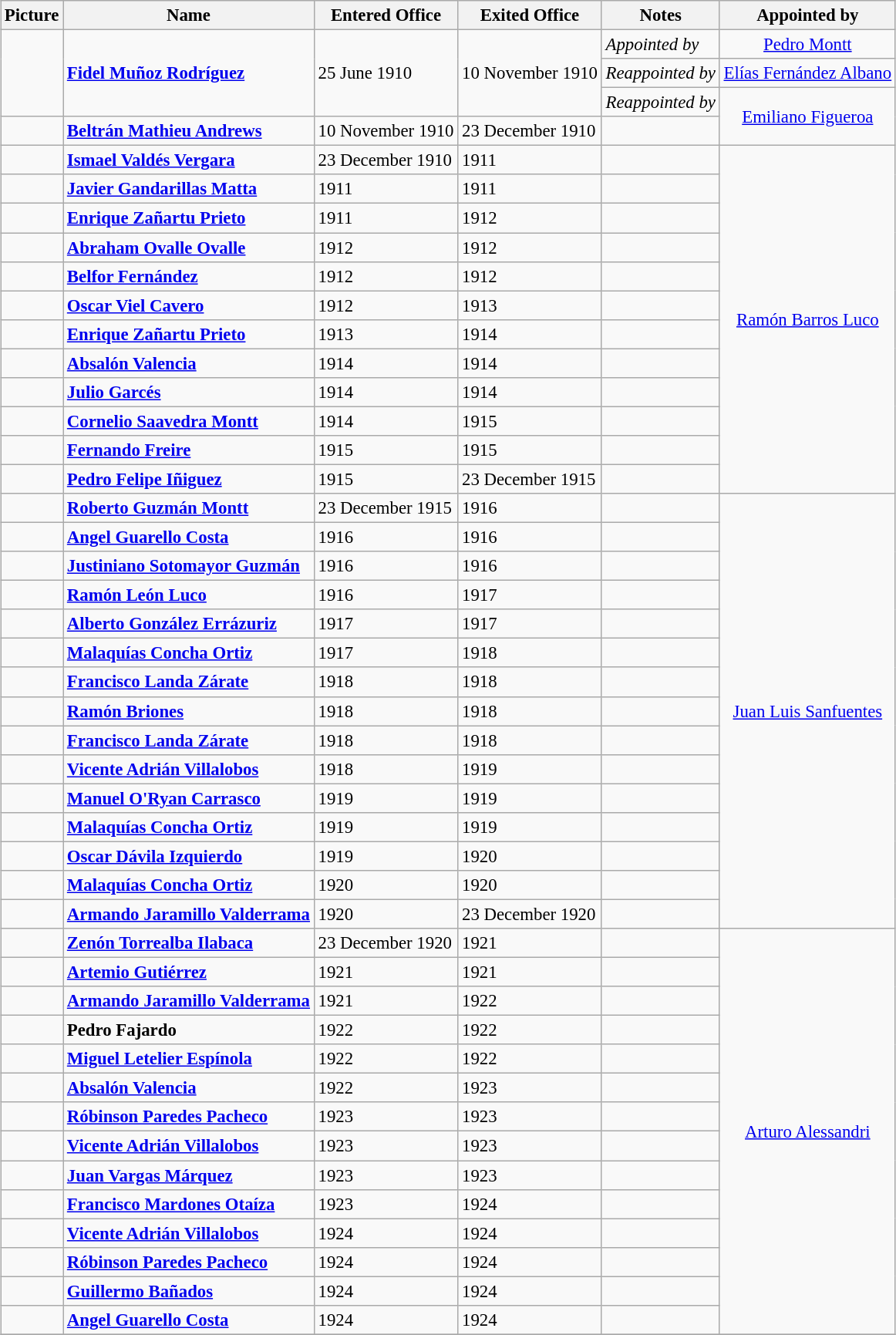<table class="wikitable" style="margin:1em auto; font-size:95%;">
<tr>
<th>Picture</th>
<th>Name</th>
<th>Entered Office</th>
<th>Exited Office</th>
<th>Notes</th>
<th>Appointed by</th>
</tr>
<tr>
<td rowspan=3></td>
<td rowspan=3 align=left><strong><a href='#'>Fidel Muñoz Rodríguez</a></strong></td>
<td rowspan=3 align=left>25 June 1910</td>
<td rowspan=3 align=left>10 November 1910</td>
<td><em>Appointed by</em></td>
<td align=center><a href='#'>Pedro Montt</a></td>
</tr>
<tr>
<td><em>Reappointed by</em></td>
<td align=center><a href='#'>Elías Fernández Albano</a></td>
</tr>
<tr>
<td><em>Reappointed by</em></td>
<td rowspan=2 align=center><a href='#'>Emiliano Figueroa</a></td>
</tr>
<tr>
<td></td>
<td><strong><a href='#'>Beltrán Mathieu Andrews</a></strong></td>
<td>10 November 1910</td>
<td>23 December 1910</td>
<td></td>
</tr>
<tr>
<td></td>
<td><strong><a href='#'>Ismael Valdés Vergara</a></strong></td>
<td>23 December 1910</td>
<td>1911</td>
<td></td>
<td rowspan=12 align=center><a href='#'>Ramón Barros Luco</a></td>
</tr>
<tr>
<td></td>
<td><strong><a href='#'>Javier Gandarillas Matta</a></strong></td>
<td>1911</td>
<td>1911</td>
<td></td>
</tr>
<tr>
<td></td>
<td><strong><a href='#'>Enrique Zañartu Prieto</a></strong></td>
<td>1911</td>
<td>1912</td>
<td></td>
</tr>
<tr>
<td></td>
<td><strong><a href='#'>Abraham Ovalle Ovalle</a></strong></td>
<td>1912</td>
<td>1912</td>
<td></td>
</tr>
<tr>
<td></td>
<td><strong><a href='#'>Belfor Fernández</a></strong></td>
<td>1912</td>
<td>1912</td>
<td></td>
</tr>
<tr>
<td></td>
<td><strong><a href='#'>Oscar Viel Cavero</a></strong></td>
<td>1912</td>
<td>1913</td>
<td></td>
</tr>
<tr>
<td></td>
<td><strong><a href='#'>Enrique Zañartu Prieto</a></strong></td>
<td>1913</td>
<td>1914</td>
<td></td>
</tr>
<tr>
<td></td>
<td><strong><a href='#'>Absalón Valencia</a></strong></td>
<td>1914</td>
<td>1914</td>
<td></td>
</tr>
<tr>
<td></td>
<td><strong><a href='#'>Julio Garcés</a></strong></td>
<td>1914</td>
<td>1914</td>
<td></td>
</tr>
<tr>
<td></td>
<td><strong><a href='#'>Cornelio Saavedra Montt</a></strong></td>
<td>1914</td>
<td>1915</td>
<td></td>
</tr>
<tr>
<td></td>
<td><strong><a href='#'>Fernando Freire</a></strong></td>
<td>1915</td>
<td>1915</td>
<td></td>
</tr>
<tr>
<td></td>
<td><strong><a href='#'>Pedro Felipe Iñiguez</a></strong></td>
<td>1915</td>
<td>23 December 1915</td>
<td></td>
</tr>
<tr>
<td></td>
<td><strong><a href='#'>Roberto Guzmán Montt</a></strong></td>
<td>23 December 1915</td>
<td>1916</td>
<td></td>
<td rowspan=15 align=center><a href='#'>Juan Luis Sanfuentes</a></td>
</tr>
<tr>
<td></td>
<td><strong><a href='#'>Angel Guarello Costa</a></strong></td>
<td>1916</td>
<td>1916</td>
<td></td>
</tr>
<tr>
<td></td>
<td><strong><a href='#'>Justiniano Sotomayor Guzmán</a></strong></td>
<td>1916</td>
<td>1916</td>
<td></td>
</tr>
<tr>
<td></td>
<td><strong><a href='#'>Ramón León Luco</a></strong></td>
<td>1916</td>
<td>1917</td>
<td></td>
</tr>
<tr>
<td></td>
<td><strong><a href='#'>Alberto González Errázuriz</a></strong></td>
<td>1917</td>
<td>1917</td>
<td></td>
</tr>
<tr>
<td></td>
<td><strong><a href='#'>Malaquías Concha Ortiz</a></strong></td>
<td>1917</td>
<td>1918</td>
<td></td>
</tr>
<tr>
<td></td>
<td><strong><a href='#'>Francisco Landa Zárate</a></strong></td>
<td>1918</td>
<td>1918</td>
<td></td>
</tr>
<tr>
<td></td>
<td><strong><a href='#'>Ramón Briones</a></strong></td>
<td>1918</td>
<td>1918</td>
<td></td>
</tr>
<tr>
<td></td>
<td><strong><a href='#'>Francisco Landa Zárate</a></strong></td>
<td>1918</td>
<td>1918</td>
<td></td>
</tr>
<tr>
<td></td>
<td><strong><a href='#'>Vicente Adrián Villalobos</a></strong></td>
<td>1918</td>
<td>1919</td>
<td></td>
</tr>
<tr>
<td></td>
<td><strong><a href='#'>Manuel O'Ryan Carrasco</a></strong></td>
<td>1919</td>
<td>1919</td>
<td></td>
</tr>
<tr>
<td></td>
<td><strong><a href='#'>Malaquías Concha Ortiz</a></strong></td>
<td>1919</td>
<td>1919</td>
<td></td>
</tr>
<tr>
<td></td>
<td><strong><a href='#'>Oscar Dávila Izquierdo</a></strong></td>
<td>1919</td>
<td>1920</td>
<td></td>
</tr>
<tr>
<td></td>
<td><strong><a href='#'>Malaquías Concha Ortiz</a></strong></td>
<td>1920</td>
<td>1920</td>
<td></td>
</tr>
<tr>
<td></td>
<td><strong><a href='#'>Armando Jaramillo Valderrama</a></strong></td>
<td>1920</td>
<td>23 December 1920</td>
<td></td>
</tr>
<tr>
<td></td>
<td><strong><a href='#'>Zenón Torrealba Ilabaca</a></strong></td>
<td>23 December 1920</td>
<td>1921</td>
<td></td>
<td rowspan=14 align=center><a href='#'>Arturo Alessandri</a></td>
</tr>
<tr>
<td></td>
<td><strong><a href='#'>Artemio Gutiérrez</a></strong></td>
<td>1921</td>
<td>1921</td>
<td></td>
</tr>
<tr>
<td></td>
<td><strong><a href='#'>Armando Jaramillo Valderrama</a></strong></td>
<td>1921</td>
<td>1922</td>
<td></td>
</tr>
<tr>
<td></td>
<td><strong>Pedro Fajardo</strong></td>
<td>1922</td>
<td>1922</td>
<td></td>
</tr>
<tr>
<td></td>
<td><strong><a href='#'>Miguel Letelier Espínola</a></strong></td>
<td>1922</td>
<td>1922</td>
<td></td>
</tr>
<tr>
<td></td>
<td><strong><a href='#'>Absalón Valencia</a></strong></td>
<td>1922</td>
<td>1923</td>
<td></td>
</tr>
<tr>
<td></td>
<td><strong><a href='#'>Róbinson Paredes Pacheco</a></strong></td>
<td>1923</td>
<td>1923</td>
<td></td>
</tr>
<tr>
<td></td>
<td><strong><a href='#'>Vicente Adrián Villalobos</a></strong></td>
<td>1923</td>
<td>1923</td>
<td></td>
</tr>
<tr>
<td></td>
<td><strong><a href='#'>Juan Vargas Márquez</a></strong></td>
<td>1923</td>
<td>1923</td>
<td></td>
</tr>
<tr>
<td></td>
<td><strong><a href='#'>Francisco Mardones Otaíza</a></strong></td>
<td>1923</td>
<td>1924</td>
<td></td>
</tr>
<tr>
<td></td>
<td><strong><a href='#'>Vicente Adrián Villalobos</a></strong></td>
<td>1924</td>
<td>1924</td>
<td></td>
</tr>
<tr>
<td></td>
<td><strong><a href='#'>Róbinson Paredes Pacheco</a></strong></td>
<td>1924</td>
<td>1924</td>
<td></td>
</tr>
<tr>
<td></td>
<td><strong><a href='#'>Guillermo Bañados</a></strong></td>
<td>1924</td>
<td>1924</td>
<td></td>
</tr>
<tr>
<td></td>
<td><strong><a href='#'>Angel Guarello Costa</a></strong></td>
<td>1924</td>
<td>1924</td>
<td></td>
</tr>
<tr>
</tr>
</table>
